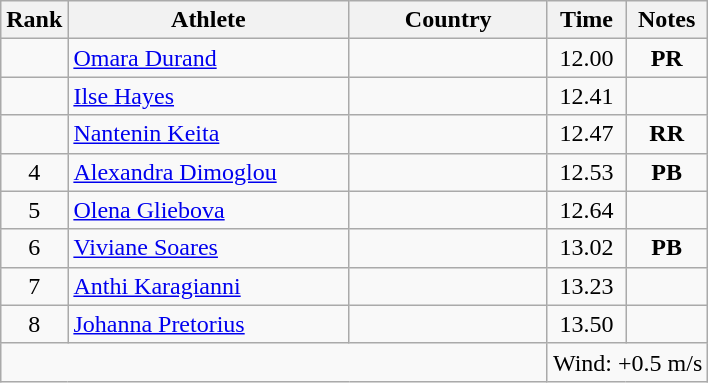<table class="wikitable sortable" style="text-align:center">
<tr>
<th>Rank</th>
<th style="width:180px">Athlete</th>
<th style="width:125px">Country</th>
<th>Time</th>
<th>Notes</th>
</tr>
<tr>
<td></td>
<td style="text-align:left;"><a href='#'>Omara Durand</a></td>
<td style="text-align:left;"></td>
<td>12.00</td>
<td><strong>PR</strong></td>
</tr>
<tr>
<td></td>
<td style="text-align:left;"><a href='#'>Ilse Hayes</a></td>
<td style="text-align:left;"></td>
<td>12.41</td>
<td></td>
</tr>
<tr>
<td></td>
<td style="text-align:left;"><a href='#'>Nantenin Keita</a></td>
<td style="text-align:left;"></td>
<td>12.47</td>
<td><strong>RR</strong></td>
</tr>
<tr>
<td>4</td>
<td style="text-align:left;"><a href='#'>Alexandra Dimoglou</a></td>
<td style="text-align:left;"></td>
<td>12.53</td>
<td><strong>PB</strong></td>
</tr>
<tr>
<td>5</td>
<td style="text-align:left;"><a href='#'>Olena Gliebova</a></td>
<td style="text-align:left;"></td>
<td>12.64</td>
<td></td>
</tr>
<tr>
<td>6</td>
<td style="text-align:left;"><a href='#'>Viviane Soares</a></td>
<td style="text-align:left;"></td>
<td>13.02</td>
<td><strong>PB</strong></td>
</tr>
<tr>
<td>7</td>
<td style="text-align:left;"><a href='#'>Anthi Karagianni</a></td>
<td style="text-align:left;"></td>
<td>13.23</td>
<td></td>
</tr>
<tr>
<td>8</td>
<td style="text-align:left;"><a href='#'>Johanna Pretorius</a></td>
<td style="text-align:left;"></td>
<td>13.50</td>
<td></td>
</tr>
<tr class="sortbottom">
<td colspan="3"></td>
<td colspan="2">Wind: +0.5 m/s</td>
</tr>
</table>
